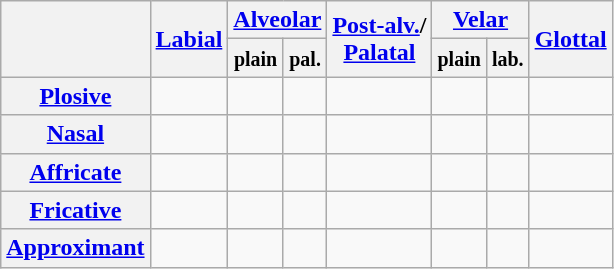<table class="wikitable">
<tr>
<th rowspan="2"></th>
<th rowspan="2"><a href='#'>Labial</a></th>
<th colspan="2"><a href='#'>Alveolar</a></th>
<th rowspan="2"><a href='#'>Post-alv.</a>/<br><a href='#'>Palatal</a></th>
<th colspan="2"><a href='#'>Velar</a></th>
<th rowspan="2"><a href='#'>Glottal</a></th>
</tr>
<tr>
<th><small>plain</small></th>
<th><small>pal.</small></th>
<th><small>plain</small></th>
<th><small>lab.</small></th>
</tr>
<tr align="center">
<th><a href='#'>Plosive</a></th>
<td></td>
<td></td>
<td></td>
<td></td>
<td></td>
<td></td>
<td></td>
</tr>
<tr align="center">
<th><a href='#'>Nasal</a></th>
<td></td>
<td></td>
<td></td>
<td></td>
<td></td>
<td></td>
<td></td>
</tr>
<tr align="center">
<th><a href='#'>Affricate</a></th>
<td></td>
<td></td>
<td></td>
<td></td>
<td></td>
<td></td>
<td></td>
</tr>
<tr align="center">
<th><a href='#'>Fricative</a></th>
<td></td>
<td></td>
<td></td>
<td></td>
<td></td>
<td></td>
<td></td>
</tr>
<tr align="center">
<th><a href='#'>Approximant</a></th>
<td></td>
<td></td>
<td></td>
<td></td>
<td></td>
<td></td>
<td></td>
</tr>
</table>
